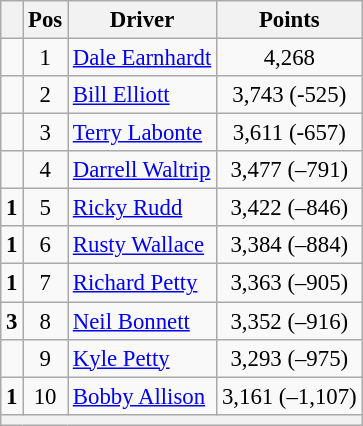<table class="wikitable" style="font-size: 95%;">
<tr>
<th></th>
<th>Pos</th>
<th>Driver</th>
<th>Points</th>
</tr>
<tr>
<td align="left"></td>
<td style="text-align:center;">1</td>
<td><a href='#'>Dale Earnhardt</a></td>
<td style="text-align:center;">4,268</td>
</tr>
<tr>
<td align="left"></td>
<td style="text-align:center;">2</td>
<td><a href='#'>Bill Elliott</a></td>
<td style="text-align:center;">3,743 (-525)</td>
</tr>
<tr>
<td align="left"></td>
<td style="text-align:center;">3</td>
<td><a href='#'>Terry Labonte</a></td>
<td style="text-align:center;">3,611 (-657)</td>
</tr>
<tr>
<td align="left"></td>
<td style="text-align:center;">4</td>
<td><a href='#'>Darrell Waltrip</a></td>
<td style="text-align:center;">3,477 (–791)</td>
</tr>
<tr>
<td align="left">  <strong>1</strong></td>
<td style="text-align:center;">5</td>
<td><a href='#'>Ricky Rudd</a></td>
<td style="text-align:center;">3,422 (–846)</td>
</tr>
<tr>
<td align="left">  <strong>1</strong></td>
<td style="text-align:center;">6</td>
<td><a href='#'>Rusty Wallace</a></td>
<td style="text-align:center;">3,384 (–884)</td>
</tr>
<tr>
<td align="left">  <strong>1</strong></td>
<td style="text-align:center;">7</td>
<td><a href='#'>Richard Petty</a></td>
<td style="text-align:center;">3,363 (–905)</td>
</tr>
<tr>
<td align="left">  <strong>3</strong></td>
<td style="text-align:center;">8</td>
<td><a href='#'>Neil Bonnett</a></td>
<td style="text-align:center;">3,352 (–916)</td>
</tr>
<tr>
<td align="left"></td>
<td style="text-align:center;">9</td>
<td><a href='#'>Kyle Petty</a></td>
<td style="text-align:center;">3,293 (–975)</td>
</tr>
<tr>
<td align="left">  <strong>1</strong></td>
<td style="text-align:center;">10</td>
<td><a href='#'>Bobby Allison</a></td>
<td style="text-align:center;">3,161 (–1,107)</td>
</tr>
<tr class="sortbottom">
<th colspan="9"></th>
</tr>
</table>
